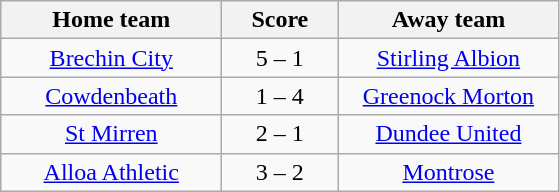<table class="wikitable" style="text-align: center">
<tr>
<th width=140>Home team</th>
<th width=70>Score</th>
<th width=140>Away team</th>
</tr>
<tr>
<td><a href='#'>Brechin City</a></td>
<td>5 – 1</td>
<td><a href='#'>Stirling Albion</a></td>
</tr>
<tr>
<td><a href='#'>Cowdenbeath</a></td>
<td>1 – 4</td>
<td><a href='#'>Greenock Morton</a></td>
</tr>
<tr>
<td><a href='#'>St Mirren</a></td>
<td>2 – 1</td>
<td><a href='#'>Dundee United</a></td>
</tr>
<tr>
<td><a href='#'>Alloa Athletic</a></td>
<td>3 – 2</td>
<td><a href='#'>Montrose</a></td>
</tr>
</table>
